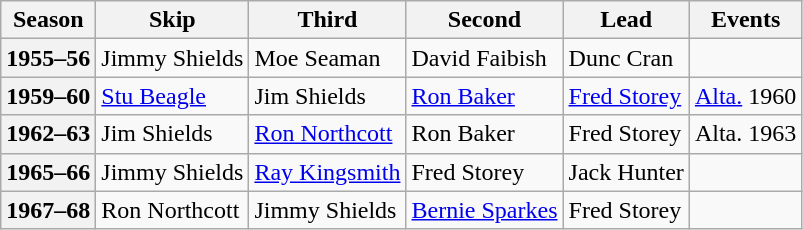<table class="wikitable">
<tr>
<th scope="col">Season</th>
<th scope="col">Skip</th>
<th scope="col">Third</th>
<th scope="col">Second</th>
<th scope="col">Lead</th>
<th scope="col">Events</th>
</tr>
<tr>
<th scope="row">1955–56</th>
<td>Jimmy Shields</td>
<td>Moe Seaman</td>
<td>David Faibish</td>
<td>Dunc Cran</td>
<td></td>
</tr>
<tr>
<th scope="row">1959–60</th>
<td><a href='#'>Stu Beagle</a></td>
<td>Jim Shields</td>
<td><a href='#'>Ron Baker</a></td>
<td><a href='#'>Fred Storey</a></td>
<td><a href='#'>Alta.</a> 1960 <br> </td>
</tr>
<tr>
<th scope="row">1962–63</th>
<td>Jim Shields</td>
<td><a href='#'>Ron Northcott</a></td>
<td>Ron Baker</td>
<td>Fred Storey</td>
<td>Alta. 1963 <br> </td>
</tr>
<tr>
<th scope="row">1965–66</th>
<td>Jimmy Shields</td>
<td><a href='#'>Ray Kingsmith</a></td>
<td>Fred Storey</td>
<td>Jack Hunter</td>
<td></td>
</tr>
<tr>
<th scope="row">1967–68</th>
<td>Ron Northcott</td>
<td>Jimmy Shields</td>
<td><a href='#'>Bernie Sparkes</a></td>
<td>Fred Storey</td>
<td> <br> </td>
</tr>
</table>
